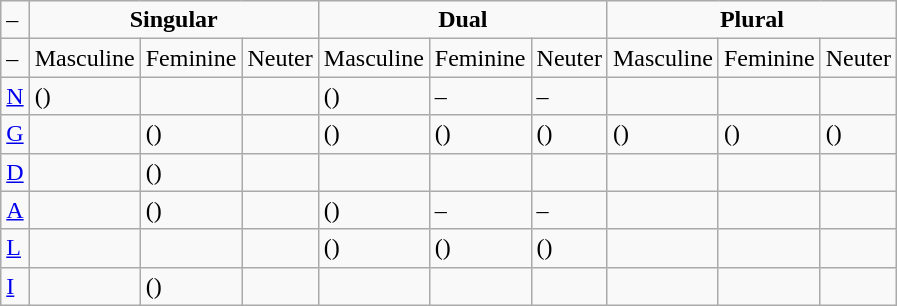<table class="wikitable">
<tr>
<td>–</td>
<td colspan="3" align="center"><strong>Singular</strong></td>
<td colspan="3" align="center"><strong>Dual</strong></td>
<td colspan="3" align="center"><strong>Plural</strong></td>
</tr>
<tr>
<td>–</td>
<td>Masculine</td>
<td>Feminine</td>
<td>Neuter</td>
<td>Masculine</td>
<td>Feminine</td>
<td>Neuter</td>
<td>Masculine</td>
<td>Feminine</td>
<td>Neuter</td>
</tr>
<tr>
<td><a href='#'>N</a></td>
<td> ()</td>
<td></td>
<td></td>
<td>()</td>
<td>–</td>
<td>–</td>
<td></td>
<td></td>
<td></td>
</tr>
<tr>
<td><a href='#'>G</a></td>
<td></td>
<td> ()</td>
<td></td>
<td>()</td>
<td>()</td>
<td>()</td>
<td> ()</td>
<td> ()</td>
<td> ()</td>
</tr>
<tr>
<td><a href='#'>D</a></td>
<td></td>
<td> ()</td>
<td></td>
<td></td>
<td></td>
<td></td>
<td></td>
<td></td>
<td></td>
</tr>
<tr>
<td><a href='#'>A</a></td>
<td></td>
<td> ()</td>
<td></td>
<td>()</td>
<td>–</td>
<td>–</td>
<td></td>
<td></td>
<td></td>
</tr>
<tr>
<td><a href='#'>L</a></td>
<td></td>
<td></td>
<td></td>
<td>()</td>
<td>()</td>
<td>()</td>
<td></td>
<td></td>
<td></td>
</tr>
<tr>
<td><a href='#'>I</a></td>
<td></td>
<td> ()</td>
<td></td>
<td></td>
<td></td>
<td></td>
<td></td>
<td></td>
<td></td>
</tr>
</table>
